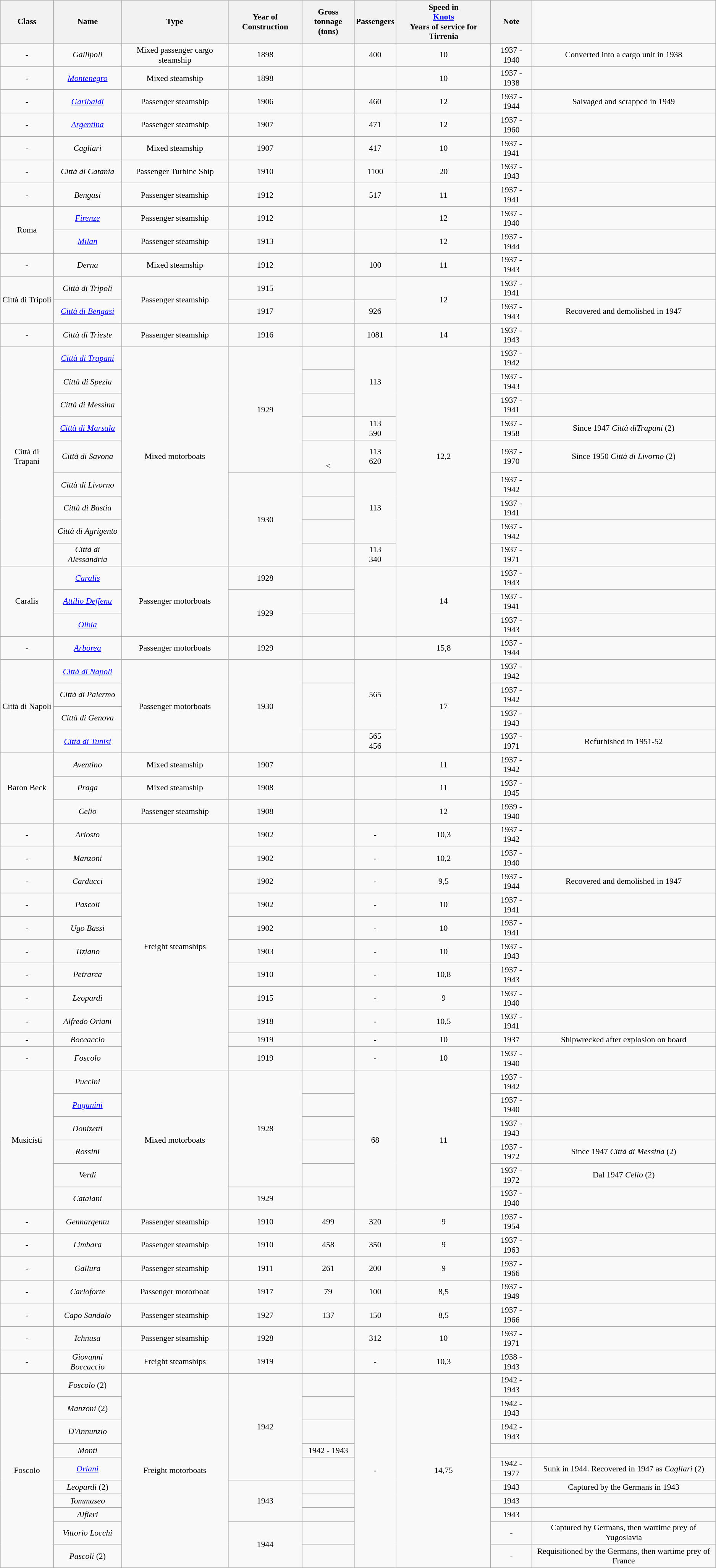<table class="wikitable" style="font-size:90%;text-align:center">
<tr>
<th>Class</th>
<th>Name</th>
<th>Type</th>
<th>Year of Construction</th>
<th>Gross tonnage<br>(tons)</th>
<th>Passengers</th>
<th>Speed in<br><a href='#'>Knots</a><br>Years of service for Tirrenia</th>
<th>Note</th>
</tr>
<tr>
<td>-</td>
<td><em>Gallipoli</em></td>
<td>Mixed passenger cargo steamship</td>
<td>1898</td>
<td></td>
<td>400</td>
<td>10</td>
<td>1937 - 1940</td>
<td>Converted into a cargo unit in 1938</td>
</tr>
<tr>
<td>-</td>
<td><em><a href='#'>Montenegro</a></em></td>
<td>Mixed steamship</td>
<td>1898</td>
<td></td>
<td></td>
<td>10</td>
<td>1937 - 1938</td>
<td></td>
</tr>
<tr>
<td>-</td>
<td><em><a href='#'>Garibaldi</a></em></td>
<td>Passenger steamship</td>
<td>1906</td>
<td></td>
<td>460</td>
<td>12</td>
<td>1937 - 1944</td>
<td>Salvaged and scrapped in 1949</td>
</tr>
<tr>
<td>-</td>
<td><em><a href='#'>Argentina</a></em></td>
<td>Passenger steamship</td>
<td>1907</td>
<td> <br> </td>
<td>471</td>
<td>12</td>
<td>1937 - 1960</td>
<td></td>
</tr>
<tr>
<td>-</td>
<td><em>Cagliari</em></td>
<td>Mixed steamship</td>
<td>1907</td>
<td></td>
<td>417</td>
<td>10</td>
<td>1937 - 1941</td>
<td></td>
</tr>
<tr>
<td>-</td>
<td><em>Città di Catania</em></td>
<td>Passenger Turbine Ship</td>
<td>1910</td>
<td></td>
<td>1100</td>
<td>20</td>
<td>1937 - 1943</td>
<td></td>
</tr>
<tr>
<td>-</td>
<td><em>Bengasi</em></td>
<td>Passenger steamship</td>
<td>1912</td>
<td></td>
<td>517</td>
<td>11</td>
<td>1937 - 1941</td>
<td></td>
</tr>
<tr>
<td rowspan=2>Roma</td>
<td><em><a href='#'>Firenze</a></em></td>
<td>Passenger steamship</td>
<td>1912</td>
<td></td>
<td></td>
<td>12</td>
<td>1937 - 1940</td>
<td></td>
</tr>
<tr>
<td><em><a href='#'>Milan</a></em></td>
<td>Passenger steamship</td>
<td>1913</td>
<td></td>
<td></td>
<td>12</td>
<td>1937 - 1944</td>
<td></td>
</tr>
<tr>
<td>-</td>
<td><em>Derna</em></td>
<td>Mixed steamship</td>
<td>1912</td>
<td></td>
<td>100</td>
<td>11</td>
<td>1937 - 1943</td>
<td></td>
</tr>
<tr>
<td rowspan=2>Città di Tripoli</td>
<td><em>Città di Tripoli</em></td>
<td rowspan=2>Passenger steamship</td>
<td>1915</td>
<td></td>
<td></td>
<td rowspan=2>12</td>
<td>1937 - 1941</td>
<td></td>
</tr>
<tr>
<td><em><a href='#'>Città di Bengasi</a></em></td>
<td>1917</td>
<td></td>
<td>926</td>
<td>1937 - 1943</td>
<td>Recovered and demolished in 1947</td>
</tr>
<tr>
<td>-</td>
<td><em>Città di Trieste</em></td>
<td>Passenger steamship</td>
<td>1916</td>
<td></td>
<td>1081</td>
<td>14</td>
<td>1937 - 1943</td>
<td></td>
</tr>
<tr>
<td Rowspan=9>Città di Trapani</td>
<td><em><a href='#'>Città di Trapani</a></em></td>
<td rowspan=9>Mixed motorboats</td>
<td rowspan=5>1929</td>
<td></td>
<td rowspan=3>113</td>
<td rowspan=9>12,2</td>
<td>1937 - 1942</td>
<td></td>
</tr>
<tr>
<td><em>Città di Spezia</em></td>
<td></td>
<td>1937 - 1943</td>
<td></td>
</tr>
<tr>
<td><em>Città di Messina</em></td>
<td></td>
<td>1937 - 1941</td>
<td></td>
</tr>
<tr>
<td><em><a href='#'>Città di Marsala</a></em></td>
<td> <br> </td>
<td>113 <br> 590</td>
<td>1937 - 1958</td>
<td>Since 1947 <em>Città diTrapani</em> (2)</td>
</tr>
<tr>
<td><em>Città di Savona</em></td>
<td><br><br> <</td>
<td>113 <br> 620</td>
<td>1937 - 1970</td>
<td>Since 1950 <em>Città di Livorno</em> (2)</td>
</tr>
<tr>
<td><em>Città di Livorno</em></td>
<td rowspan=4>1930</td>
<td></td>
<td rowspan=3>113</td>
<td>1937 - 1942</td>
<td></td>
</tr>
<tr>
<td><em>Città di Bastia</em></td>
<td></td>
<td>1937 - 1941</td>
<td></td>
</tr>
<tr>
<td><em>Città di Agrigento</em></td>
<td></td>
<td>1937 - 1942</td>
<td></td>
</tr>
<tr>
<td><em>Città di Alessandria</em></td>
<td></td>
<td>113 <br> 340</td>
<td>1937 - 1971</td>
<td></td>
</tr>
<tr>
<td rowspan=3>Caralis</td>
<td><em><a href='#'>Caralis</a></em></td>
<td rowspan=3>Passenger motorboats</td>
<td>1928</td>
<td></td>
<td rowspan=3></td>
<td rowspan=3>14</td>
<td>1937 - 1943</td>
<td></td>
</tr>
<tr>
<td><em><a href='#'>Attilio Deffenu</a></em></td>
<td rowspan=2>1929</td>
<td></td>
<td>1937 - 1941</td>
<td></td>
</tr>
<tr>
<td><em><a href='#'>Olbia</a></em></td>
<td></td>
<td>1937 - 1943</td>
<td></td>
</tr>
<tr>
<td>-</td>
<td><em><a href='#'>Arborea</a></em></td>
<td>Passenger motorboats</td>
<td>1929</td>
<td></td>
<td></td>
<td>15,8</td>
<td>1937 - 1944</td>
<td></td>
</tr>
<tr>
<td Rowspan=4>Città di Napoli</td>
<td><em><a href='#'>Città di Napoli</a></em></td>
<td Rowspan=4>Passenger motorboats</td>
<td rowspan=4>1930</td>
<td></td>
<td Rowspan=3>565</td>
<td Rowspan=4>17</td>
<td>1937 - 1942</td>
<td></td>
</tr>
<tr>
<td><em>Città di Palermo</em></td>
<td Rowspan=2></td>
<td>1937 - 1942</td>
<td></td>
</tr>
<tr>
<td><em>Città di Genova</em></td>
<td>1937 - 1943</td>
<td></td>
</tr>
<tr>
<td><em><a href='#'>Città di Tunisi</a></em></td>
<td></td>
<td>565 <br> 456</td>
<td>1937 - 1971</td>
<td>Refurbished in 1951-52</td>
</tr>
<tr>
<td rowspan=3>Baron Beck</td>
<td><em>Aventino</em></td>
<td>Mixed steamship</td>
<td>1907</td>
<td></td>
<td></td>
<td>11</td>
<td>1937 - 1942</td>
<td></td>
</tr>
<tr>
<td><em>Praga</em></td>
<td>Mixed steamship</td>
<td>1908</td>
<td></td>
<td></td>
<td>11</td>
<td>1937 - 1945</td>
<td></td>
</tr>
<tr>
<td><em>Celio</em></td>
<td>Passenger steamship</td>
<td>1908</td>
<td></td>
<td></td>
<td>12</td>
<td>1939 - 1940</td>
<td></td>
</tr>
<tr>
<td>-</td>
<td><em>Ariosto</em></td>
<td rowspan=11>Freight steamships</td>
<td>1902</td>
<td></td>
<td>-</td>
<td>10,3</td>
<td>1937 - 1942</td>
<td></td>
</tr>
<tr>
<td>-</td>
<td><em>Manzoni</em></td>
<td>1902</td>
<td></td>
<td>-</td>
<td>10,2</td>
<td>1937 - 1940</td>
<td></td>
</tr>
<tr>
<td>-</td>
<td><em>Carducci</em></td>
<td>1902</td>
<td></td>
<td>-</td>
<td>9,5</td>
<td>1937 - 1944</td>
<td>Recovered and demolished in 1947</td>
</tr>
<tr>
<td>-</td>
<td><em>Pascoli</em></td>
<td>1902</td>
<td></td>
<td>-</td>
<td>10</td>
<td>1937 - 1941</td>
<td></td>
</tr>
<tr>
<td>-</td>
<td><em>Ugo Bassi</em></td>
<td>1902</td>
<td></td>
<td>-</td>
<td>10</td>
<td>1937 - 1941</td>
<td></td>
</tr>
<tr>
<td>-</td>
<td><em>Tiziano</em></td>
<td>1903</td>
<td></td>
<td>-</td>
<td>10</td>
<td>1937 - 1943</td>
<td></td>
</tr>
<tr>
<td>-</td>
<td><em>Petrarca</em></td>
<td>1910</td>
<td></td>
<td>-</td>
<td>10,8</td>
<td>1937 - 1943</td>
<td></td>
</tr>
<tr>
<td>-</td>
<td><em>Leopardi</em></td>
<td>1915</td>
<td></td>
<td>-</td>
<td>9</td>
<td>1937 - 1940</td>
<td></td>
</tr>
<tr>
<td>-</td>
<td><em>Alfredo Oriani</em></td>
<td>1918</td>
<td></td>
<td>-</td>
<td>10,5</td>
<td>1937 - 1941</td>
<td></td>
</tr>
<tr>
<td>-</td>
<td><em>Boccaccio</em></td>
<td>1919</td>
<td></td>
<td>-</td>
<td>10</td>
<td>1937</td>
<td>Shipwrecked after explosion on board</td>
</tr>
<tr>
<td>-</td>
<td><em>Foscolo</em></td>
<td>1919</td>
<td></td>
<td>-</td>
<td>10</td>
<td>1937 - 1940</td>
<td></td>
</tr>
<tr>
<td rowspan=6>Musicisti</td>
<td><em>Puccini</em></td>
<td rowspan=6>Mixed motorboats</td>
<td rowspan=5>1928</td>
<td></td>
<td rowspan=6>68</td>
<td rowspan=6>11</td>
<td>1937 - 1942</td>
<td></td>
</tr>
<tr>
<td><em><a href='#'>Paganini</a></em></td>
<td></td>
<td>1937 - 1940</td>
<td></td>
</tr>
<tr>
<td><em>Donizetti</em></td>
<td></td>
<td>1937 - 1943</td>
<td></td>
</tr>
<tr>
<td><em>Rossini</em></td>
<td> <br> </td>
<td>1937 - 1972</td>
<td>Since 1947 <em>Città di Messina</em> (2)</td>
</tr>
<tr>
<td><em>Verdi</em></td>
<td> <br> </td>
<td>1937 - 1972</td>
<td>Dal 1947 <em>Celio</em> (2)</td>
</tr>
<tr>
<td><em>Catalani</em></td>
<td>1929</td>
<td></td>
<td>1937 - 1940</td>
<td></td>
</tr>
<tr>
<td>-</td>
<td><em>Gennargentu</em></td>
<td>Passenger steamship</td>
<td>1910</td>
<td>499</td>
<td>320</td>
<td>9</td>
<td>1937 - 1954</td>
<td></td>
</tr>
<tr>
<td>-</td>
<td><em>Limbara</em></td>
<td>Passenger steamship</td>
<td>1910</td>
<td>458</td>
<td>350</td>
<td>9</td>
<td>1937 - 1963</td>
<td></td>
</tr>
<tr>
<td>-</td>
<td><em>Gallura</em></td>
<td>Passenger steamship</td>
<td>1911</td>
<td>261</td>
<td>200</td>
<td>9</td>
<td>1937 - 1966</td>
<td></td>
</tr>
<tr>
<td>-</td>
<td><em>Carloforte</em></td>
<td>Passenger motorboat</td>
<td>1917</td>
<td>79</td>
<td>100</td>
<td>8,5</td>
<td>1937 - 1949</td>
<td></td>
</tr>
<tr>
<td>-</td>
<td><em>Capo Sandalo</em></td>
<td>Passenger steamship</td>
<td>1927</td>
<td>137</td>
<td>150</td>
<td>8,5</td>
<td>1937 - 1966</td>
<td></td>
</tr>
<tr>
<td>-</td>
<td><em>Ichnusa</em></td>
<td>Passenger steamship</td>
<td>1928</td>
<td></td>
<td>312</td>
<td>10</td>
<td>1937 - 1971</td>
<td></td>
</tr>
<tr>
<td>-</td>
<td><em>Giovanni Boccaccio</em></td>
<td>Freight steamships</td>
<td>1919</td>
<td></td>
<td>-</td>
<td>10,3</td>
<td>1938 - 1943</td>
<td></td>
</tr>
<tr>
<td rowspan=10>Foscolo</td>
<td><em>Foscolo</em> (2)</td>
<td rowspan=10>Freight motorboats</td>
<td rowspan=5>1942</td>
<td></td>
<td rowspan=10>-</td>
<td rowspan=10>14,75</td>
<td>1942 - 1943</td>
<td></td>
</tr>
<tr>
<td><em>Manzoni</em> (2)</td>
<td></td>
<td>1942 - 1943</td>
<td></td>
</tr>
<tr>
<td><em>D'Annunzio</em></td>
<td></td>
<td>1942 - 1943</td>
<td></td>
</tr>
<tr>
<td><em>Monti</em></td>
<td>1942 - 1943</td>
<td></td>
</tr>
<tr>
<td><em><a href='#'>Oriani</a></em></td>
<td> <br> </td>
<td>1942 - 1977</td>
<td>Sunk in 1944. Recovered in 1947 as <em>Cagliari</em> (2)</td>
</tr>
<tr>
<td><em>Leopardi</em> (2)</td>
<td rowspan=3>1943</td>
<td></td>
<td>1943</td>
<td>Captured by the Germans in 1943</td>
</tr>
<tr>
<td><em>Tommaseo</em></td>
<td></td>
<td>1943</td>
<td></td>
</tr>
<tr>
<td><em>Alfieri</em></td>
<td></td>
<td>1943</td>
<td></td>
</tr>
<tr>
<td><em>Vittorio Locchi</em></td>
<td rowspan=2>1944</td>
<td></td>
<td>-</td>
<td>Captured by Germans, then wartime prey of Yugoslavia</td>
</tr>
<tr>
<td><em>Pascoli</em> (2)</td>
<td></td>
<td>-</td>
<td>Requisitioned by the Germans, then wartime prey of France</td>
</tr>
</table>
